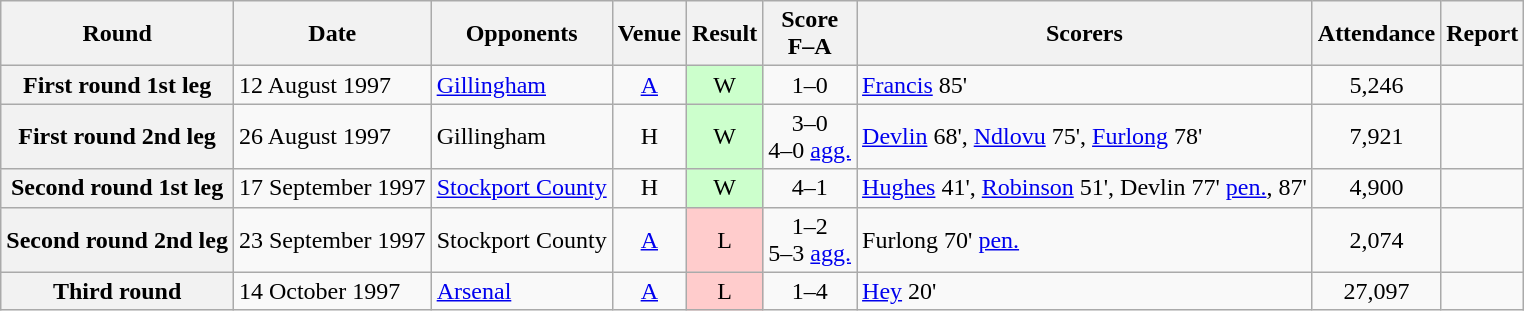<table class="wikitable plainrowheaders" style="text-align:center">
<tr>
<th scope="col">Round</th>
<th scope="col">Date</th>
<th scope="col">Opponents</th>
<th scope="col">Venue</th>
<th scope="col">Result</th>
<th scope="col">Score<br>F–A</th>
<th scope="col">Scorers</th>
<th scope="col">Attendance</th>
<th scope="col">Report</th>
</tr>
<tr>
<th scope="row">First round 1st leg</th>
<td align="left">12 August 1997</td>
<td align="left"><a href='#'>Gillingham</a></td>
<td><a href='#'>A</a></td>
<td style="background:#cfc">W</td>
<td>1–0</td>
<td align="left"><a href='#'>Francis</a> 85'</td>
<td>5,246</td>
<td></td>
</tr>
<tr>
<th scope="row">First round 2nd leg</th>
<td align="left">26 August 1997</td>
<td align="left">Gillingham</td>
<td>H</td>
<td style="background:#cfc">W</td>
<td>3–0<br>4–0 <a href='#'>agg.</a></td>
<td align="left"><a href='#'>Devlin</a> 68', <a href='#'>Ndlovu</a> 75', <a href='#'>Furlong</a> 78'</td>
<td>7,921</td>
<td></td>
</tr>
<tr>
<th scope="row">Second round 1st leg</th>
<td align="left">17 September 1997</td>
<td align="left"><a href='#'>Stockport County</a></td>
<td>H</td>
<td style="background:#cfc">W</td>
<td>4–1</td>
<td align="left"><a href='#'>Hughes</a> 41', <a href='#'>Robinson</a> 51', Devlin 77' <a href='#'>pen.</a>, 87'</td>
<td>4,900</td>
<td></td>
</tr>
<tr>
<th scope="row">Second round 2nd leg</th>
<td align="left">23 September 1997</td>
<td align="left">Stockport County</td>
<td><a href='#'>A</a></td>
<td style="background:#fcc">L</td>
<td>1–2<br>5–3 <a href='#'>agg.</a></td>
<td align="left">Furlong 70' <a href='#'>pen.</a></td>
<td>2,074</td>
<td></td>
</tr>
<tr>
<th scope="row">Third round</th>
<td align="left">14 October 1997</td>
<td align="left"><a href='#'>Arsenal</a></td>
<td><a href='#'>A</a></td>
<td style="background:#fcc">L</td>
<td>1–4</td>
<td align="left"><a href='#'>Hey</a> 20'</td>
<td>27,097</td>
<td></td>
</tr>
</table>
